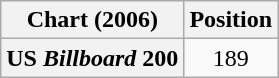<table class="wikitable plainrowheaders" style="text-align:center">
<tr>
<th scope="col">Chart (2006)</th>
<th scope="col">Position</th>
</tr>
<tr>
<th scope="row">US <em>Billboard</em> 200</th>
<td>189</td>
</tr>
</table>
